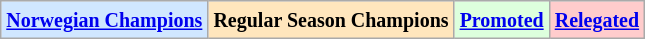<table class="wikitable">
<tr>
<td bgcolor="#D0E7FF"><small><strong><a href='#'>Norwegian Champions</a></strong></small></td>
<td bgcolor="#FFE6BD"><small><strong>Regular Season Champions</strong></small></td>
<td bgcolor="#ddffdd"><small><strong><a href='#'>Promoted</a></strong></small></td>
<td bgcolor="#FFCCCC"><small><strong><a href='#'>Relegated</a></strong></small></td>
</tr>
</table>
